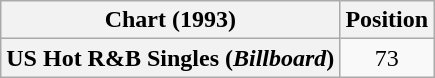<table class="wikitable plainrowheaders" style="text-align:center">
<tr>
<th scope="col">Chart (1993)</th>
<th scope="col">Position</th>
</tr>
<tr>
<th scope="row">US Hot R&B Singles (<em>Billboard</em>)</th>
<td>73</td>
</tr>
</table>
